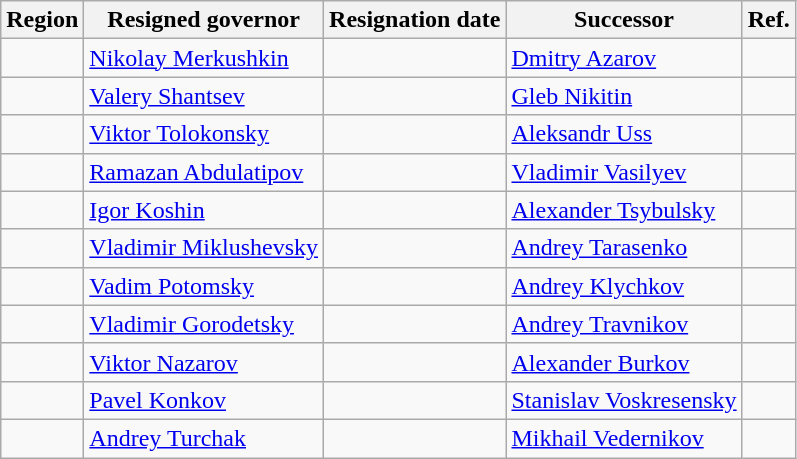<table class="wikitable" style="text-align:left">
<tr>
<th>Region</th>
<th>Resigned governor</th>
<th>Resignation date</th>
<th>Successor</th>
<th>Ref.</th>
</tr>
<tr>
<td></td>
<td><a href='#'>Nikolay Merkushkin</a></td>
<td></td>
<td><a href='#'>Dmitry Azarov</a></td>
<td></td>
</tr>
<tr>
<td></td>
<td><a href='#'>Valery Shantsev</a></td>
<td></td>
<td><a href='#'>Gleb Nikitin</a></td>
<td></td>
</tr>
<tr>
<td></td>
<td><a href='#'>Viktor Tolokonsky</a></td>
<td></td>
<td><a href='#'>Aleksandr Uss</a></td>
<td></td>
</tr>
<tr>
<td></td>
<td><a href='#'>Ramazan Abdulatipov</a></td>
<td></td>
<td><a href='#'>Vladimir Vasilyev</a></td>
<td></td>
</tr>
<tr>
<td></td>
<td><a href='#'>Igor Koshin</a></td>
<td></td>
<td><a href='#'>Alexander Tsybulsky</a></td>
<td></td>
</tr>
<tr>
<td></td>
<td><a href='#'>Vladimir Miklushevsky</a></td>
<td></td>
<td><a href='#'>Andrey Tarasenko</a></td>
<td></td>
</tr>
<tr>
<td></td>
<td><a href='#'>Vadim Potomsky</a></td>
<td></td>
<td><a href='#'>Andrey Klychkov</a></td>
<td></td>
</tr>
<tr>
<td></td>
<td><a href='#'>Vladimir Gorodetsky</a></td>
<td></td>
<td><a href='#'>Andrey Travnikov</a></td>
<td></td>
</tr>
<tr>
<td></td>
<td><a href='#'>Viktor Nazarov</a></td>
<td></td>
<td><a href='#'>Alexander Burkov</a></td>
<td></td>
</tr>
<tr>
<td></td>
<td><a href='#'>Pavel Konkov</a></td>
<td></td>
<td><a href='#'>Stanislav Voskresensky</a></td>
<td></td>
</tr>
<tr>
<td></td>
<td><a href='#'>Andrey Turchak</a></td>
<td></td>
<td><a href='#'>Mikhail Vedernikov</a></td>
<td></td>
</tr>
</table>
